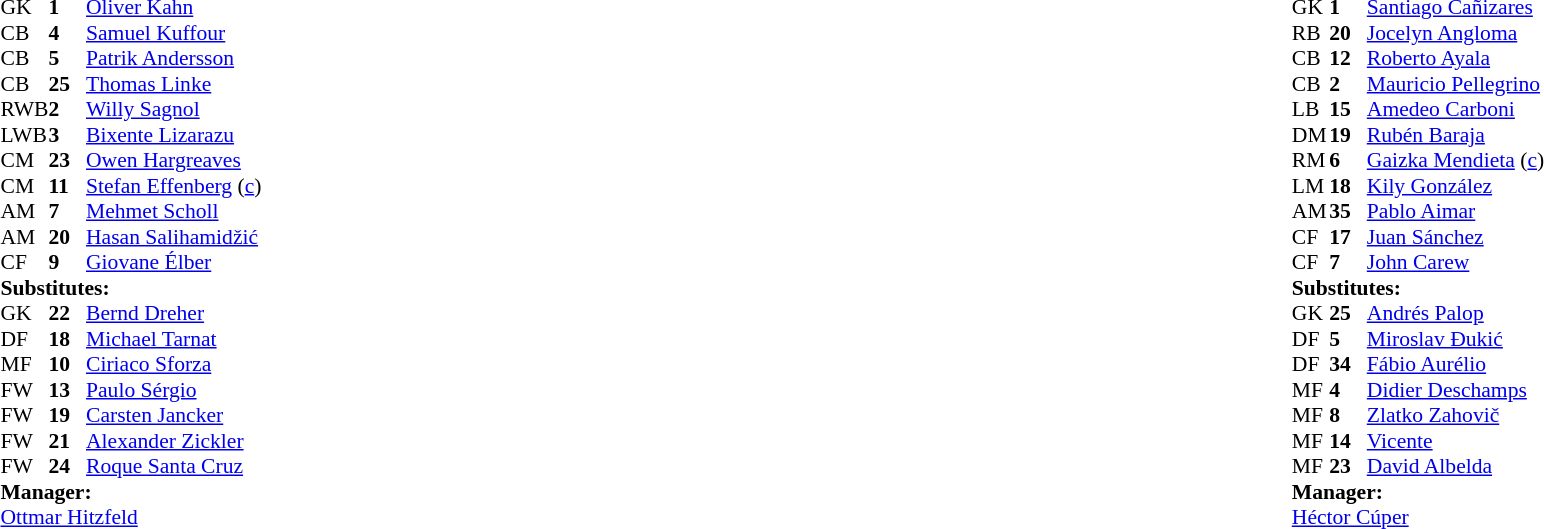<table width="100%">
<tr>
<td valign="top" width="40%"><br><table style="font-size:90%" cellspacing="0" cellpadding="0">
<tr>
<th width=25></th>
<th width=25></th>
</tr>
<tr>
<td>GK</td>
<td><strong>1</strong></td>
<td> <a href='#'>Oliver Kahn</a></td>
</tr>
<tr>
<td>CB</td>
<td><strong>4</strong></td>
<td> <a href='#'>Samuel Kuffour</a></td>
</tr>
<tr>
<td>CB</td>
<td><strong>5</strong></td>
<td> <a href='#'>Patrik Andersson</a></td>
<td></td>
</tr>
<tr>
<td>CB</td>
<td><strong>25</strong></td>
<td> <a href='#'>Thomas Linke</a></td>
</tr>
<tr>
<td>RWB</td>
<td><strong>2</strong></td>
<td> <a href='#'>Willy Sagnol</a></td>
<td></td>
<td></td>
</tr>
<tr>
<td>LWB</td>
<td><strong>3</strong></td>
<td> <a href='#'>Bixente Lizarazu</a></td>
</tr>
<tr>
<td>CM</td>
<td><strong>23</strong></td>
<td> <a href='#'>Owen Hargreaves</a></td>
</tr>
<tr>
<td>CM</td>
<td><strong>11</strong></td>
<td> <a href='#'>Stefan Effenberg</a> (<a href='#'>c</a>)</td>
</tr>
<tr>
<td>AM</td>
<td><strong>7</strong></td>
<td> <a href='#'>Mehmet Scholl</a></td>
<td></td>
<td></td>
</tr>
<tr>
<td>AM</td>
<td><strong>20</strong></td>
<td> <a href='#'>Hasan Salihamidžić</a></td>
</tr>
<tr>
<td>CF</td>
<td><strong>9</strong></td>
<td> <a href='#'>Giovane Élber</a></td>
<td></td>
<td></td>
</tr>
<tr>
<td colspan=3><strong>Substitutes:</strong></td>
</tr>
<tr>
<td>GK</td>
<td><strong>22</strong></td>
<td> <a href='#'>Bernd Dreher</a></td>
</tr>
<tr>
<td>DF</td>
<td><strong>18</strong></td>
<td> <a href='#'>Michael Tarnat</a></td>
</tr>
<tr>
<td>MF</td>
<td><strong>10</strong></td>
<td> <a href='#'>Ciriaco Sforza</a></td>
</tr>
<tr>
<td>FW</td>
<td><strong>13</strong></td>
<td> <a href='#'>Paulo Sérgio</a></td>
<td></td>
<td></td>
</tr>
<tr>
<td>FW</td>
<td><strong>19</strong></td>
<td> <a href='#'>Carsten Jancker</a></td>
<td></td>
<td></td>
</tr>
<tr>
<td>FW</td>
<td><strong>21</strong></td>
<td> <a href='#'>Alexander Zickler</a></td>
<td></td>
<td></td>
</tr>
<tr>
<td>FW</td>
<td><strong>24</strong></td>
<td> <a href='#'>Roque Santa Cruz</a></td>
</tr>
<tr>
<td colspan=3><strong>Manager:</strong></td>
</tr>
<tr>
<td colspan=4> <a href='#'>Ottmar Hitzfeld</a></td>
</tr>
</table>
</td>
<td valign="top"></td>
<td valign="top" width="50%"><br><table style="font-size:90%;margin:auto" cellspacing="0" cellpadding="0">
<tr>
<th width=25></th>
<th width=25></th>
</tr>
<tr>
<td>GK</td>
<td><strong>1</strong></td>
<td> <a href='#'>Santiago Cañizares</a></td>
<td></td>
</tr>
<tr>
<td>RB</td>
<td><strong>20</strong></td>
<td> <a href='#'>Jocelyn Angloma</a></td>
</tr>
<tr>
<td>CB</td>
<td><strong>12</strong></td>
<td> <a href='#'>Roberto Ayala</a></td>
<td></td>
<td></td>
</tr>
<tr>
<td>CB</td>
<td><strong>2</strong></td>
<td> <a href='#'>Mauricio Pellegrino</a></td>
</tr>
<tr>
<td>LB</td>
<td><strong>15</strong></td>
<td> <a href='#'>Amedeo Carboni</a></td>
<td></td>
</tr>
<tr>
<td>DM</td>
<td><strong>19</strong></td>
<td> <a href='#'>Rubén Baraja</a></td>
</tr>
<tr>
<td>RM</td>
<td><strong>6</strong></td>
<td> <a href='#'>Gaizka Mendieta</a> (<a href='#'>c</a>)</td>
</tr>
<tr>
<td>LM</td>
<td><strong>18</strong></td>
<td> <a href='#'>Kily González</a></td>
<td></td>
</tr>
<tr>
<td>AM</td>
<td><strong>35</strong></td>
<td> <a href='#'>Pablo Aimar</a></td>
<td></td>
<td></td>
</tr>
<tr>
<td>CF</td>
<td><strong>17</strong></td>
<td> <a href='#'>Juan Sánchez</a></td>
<td></td>
<td></td>
</tr>
<tr>
<td>CF</td>
<td><strong>7</strong></td>
<td> <a href='#'>John Carew</a></td>
</tr>
<tr>
<td colspan=3><strong>Substitutes:</strong></td>
</tr>
<tr>
<td>GK</td>
<td><strong>25</strong></td>
<td> <a href='#'>Andrés Palop</a></td>
</tr>
<tr>
<td>DF</td>
<td><strong>5</strong></td>
<td> <a href='#'>Miroslav Đukić</a></td>
<td></td>
<td></td>
</tr>
<tr>
<td>DF</td>
<td><strong>34</strong></td>
<td> <a href='#'>Fábio Aurélio</a></td>
</tr>
<tr>
<td>MF</td>
<td><strong>4</strong></td>
<td> <a href='#'>Didier Deschamps</a></td>
</tr>
<tr>
<td>MF</td>
<td><strong>8</strong></td>
<td> <a href='#'>Zlatko Zahovič</a></td>
<td></td>
<td></td>
</tr>
<tr>
<td>MF</td>
<td><strong>14</strong></td>
<td> <a href='#'>Vicente</a></td>
</tr>
<tr>
<td>MF</td>
<td><strong>23</strong></td>
<td> <a href='#'>David Albelda</a></td>
<td></td>
<td></td>
</tr>
<tr>
<td colspan=3><strong>Manager:</strong></td>
</tr>
<tr>
<td colspan=4> <a href='#'>Héctor Cúper</a></td>
</tr>
</table>
</td>
</tr>
</table>
